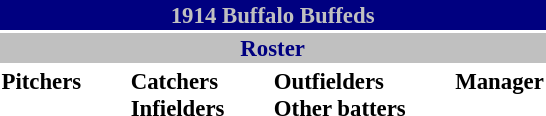<table class="toccolours" style="font-size: 95%;">
<tr>
<th colspan="10" style="background-color: navy; color: #C0C0C0; text-align: center;">1914 Buffalo Buffeds</th>
</tr>
<tr>
<td colspan="10" style="background-color: #C0C0C0; color: navy; text-align: center;"><strong>Roster</strong></td>
</tr>
<tr>
<td valign="top"><strong>Pitchers</strong><br>









</td>
<td width="25px"></td>
<td valign="top"><strong>Catchers</strong><br>



<strong>Infielders</strong>







</td>
<td width="25px"></td>
<td valign="top"><strong>Outfielders</strong><br>






<strong>Other batters</strong>
</td>
<td width="25px"></td>
<td valign="top"><strong>Manager</strong><br></td>
</tr>
</table>
